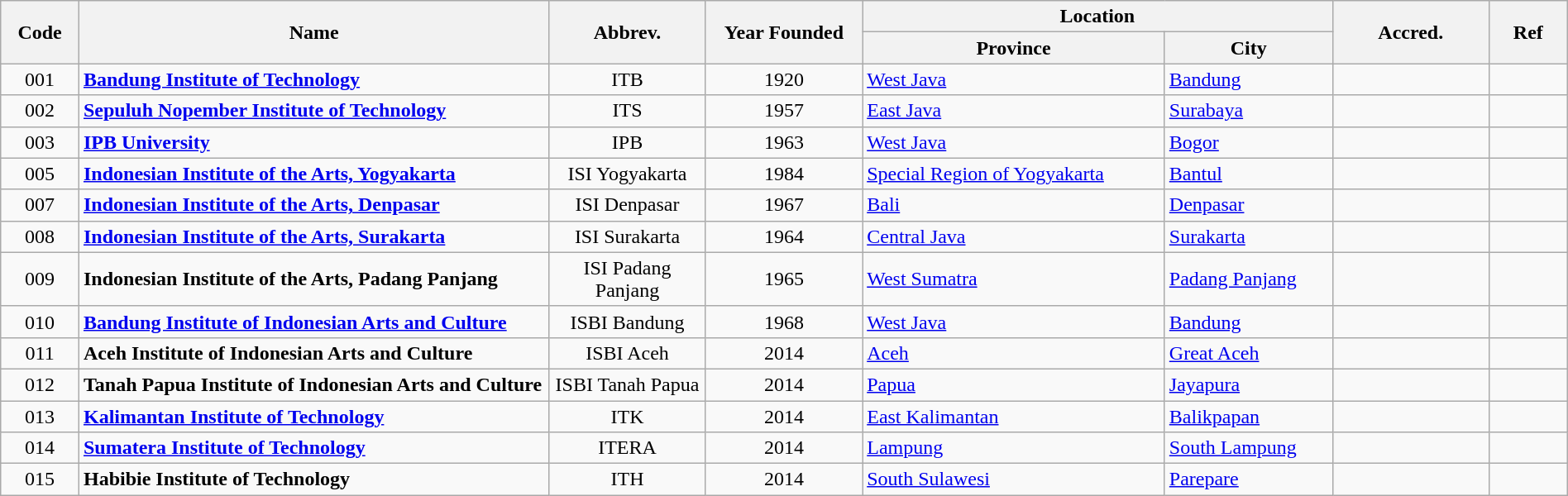<table class="wikitable sortable sticky-header-multi sort-under" style="width:100%; text-align:center;">
<tr>
<th style="width:5%" rowspan="2">Code<br></th>
<th style="width:30%" rowspan="2">Name</th>
<th style="width:10%" rowspan="2">Abbrev.</th>
<th style="width:10%" rowspan="2">Year Founded</th>
<th style="width:30%" colspan="2">Location</th>
<th style="width:10%" rowspan="2">Accred.</th>
<th class="unsortable" style="width:5%" rowspan="2">Ref</th>
</tr>
<tr>
<th>Province</th>
<th>City</th>
</tr>
<tr>
<td>001</td>
<td style="text-align:left;"><strong><a href='#'>Bandung Institute of Technology</a></strong><br></td>
<td>ITB</td>
<td>1920</td>
<td style="text-align:left;"><a href='#'>West Java</a></td>
<td style="text-align:left;"><a href='#'>Bandung</a></td>
<td data-sort-value="1"></td>
<td></td>
</tr>
<tr>
<td>002</td>
<td style="text-align:left;"><strong><a href='#'>Sepuluh Nopember Institute of Technology</a></strong><br></td>
<td>ITS</td>
<td>1957</td>
<td style="text-align:left;"><a href='#'>East Java</a></td>
<td style="text-align:left;"><a href='#'>Surabaya</a></td>
<td data-sort-value="1"></td>
<td></td>
</tr>
<tr>
<td>003</td>
<td style="text-align:left;"><strong><a href='#'>IPB University</a></strong><br></td>
<td>IPB</td>
<td>1963</td>
<td style="text-align:left;"><a href='#'>West Java</a></td>
<td style="text-align:left;"><a href='#'>Bogor</a></td>
<td data-sort-value="1"></td>
<td></td>
</tr>
<tr>
<td>005</td>
<td style="text-align:left;"><strong><a href='#'>Indonesian Institute of the Arts, Yogyakarta</a></strong><br></td>
<td>ISI Yogyakarta</td>
<td>1984</td>
<td style="text-align:left;"><a href='#'>Special Region of Yogyakarta</a></td>
<td style="text-align:left;"><a href='#'>Bantul</a></td>
<td data-sort-value="1"></td>
<td></td>
</tr>
<tr>
<td>007</td>
<td style="text-align:left;"><strong><a href='#'>Indonesian Institute of the Arts, Denpasar</a></strong><br></td>
<td>ISI Denpasar</td>
<td>1967</td>
<td style="text-align:left;"><a href='#'>Bali</a></td>
<td style="text-align:left;"><a href='#'>Denpasar</a></td>
<td data-sort-value="1"></td>
<td></td>
</tr>
<tr>
<td>008</td>
<td style="text-align:left;"><strong><a href='#'>Indonesian Institute of the Arts, Surakarta</a></strong><br></td>
<td>ISI Surakarta</td>
<td>1964</td>
<td style="text-align:left;"><a href='#'>Central Java</a></td>
<td style="text-align:left;"><a href='#'>Surakarta</a></td>
<td data-sort-value="2"></td>
<td></td>
</tr>
<tr>
<td>009</td>
<td style="text-align:left;"><strong>Indonesian Institute of the Arts, Padang Panjang</strong><br></td>
<td>ISI Padang Panjang</td>
<td>1965</td>
<td style="text-align:left;"><a href='#'>West Sumatra</a></td>
<td style="text-align:left;"><a href='#'>Padang Panjang</a></td>
<td data-sort-value="2"></td>
<td></td>
</tr>
<tr>
<td>010</td>
<td style="text-align:left;"><strong><a href='#'>Bandung Institute of Indonesian Arts and Culture</a></strong><br></td>
<td>ISBI Bandung</td>
<td>1968</td>
<td style="text-align:left;"><a href='#'>West Java</a></td>
<td style="text-align:left;"><a href='#'>Bandung</a></td>
<td data-sort-value="2"></td>
<td></td>
</tr>
<tr>
<td>011</td>
<td style="text-align:left;"><strong>Aceh Institute of Indonesian Arts and Culture</strong><br></td>
<td>ISBI Aceh</td>
<td>2014</td>
<td style="text-align:left;"><a href='#'>Aceh</a></td>
<td style="text-align:left;"><a href='#'>Great Aceh</a></td>
<td data-sort-value="3"></td>
<td></td>
</tr>
<tr>
<td>012</td>
<td style="text-align:left;"><strong>Tanah Papua Institute of Indonesian Arts and Culture</strong><br></td>
<td>ISBI Tanah Papua</td>
<td>2014</td>
<td style="text-align:left;"><a href='#'>Papua</a></td>
<td style="text-align:left;"><a href='#'>Jayapura</a></td>
<td data-sort-value="4"></td>
<td></td>
</tr>
<tr>
<td>013</td>
<td style="text-align:left;"><strong><a href='#'>Kalimantan Institute of Technology</a></strong><br></td>
<td>ITK</td>
<td>2014</td>
<td style="text-align:left;"><a href='#'>East Kalimantan</a></td>
<td style="text-align:left;"><a href='#'>Balikpapan</a></td>
<td data-sort-value="2"></td>
<td></td>
</tr>
<tr>
<td>014</td>
<td style="text-align:left;"><strong><a href='#'>Sumatera Institute of Technology</a></strong><br></td>
<td>ITERA</td>
<td>2014</td>
<td style="text-align:left;"><a href='#'>Lampung</a></td>
<td style="text-align:left;"><a href='#'>South Lampung</a></td>
<td data-sort-value="3"></td>
<td></td>
</tr>
<tr>
<td>015</td>
<td style="text-align:left;"><strong>Habibie Institute of Technology</strong><br></td>
<td>ITH</td>
<td>2014</td>
<td style="text-align:left;"><a href='#'>South Sulawesi</a></td>
<td style="text-align:left;"><a href='#'>Parepare</a></td>
<td data-sort-value="3"></td>
<td></td>
</tr>
</table>
